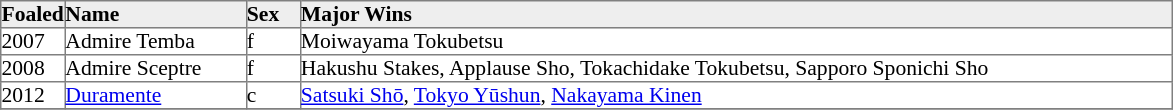<table border="1" cellpadding="0" style="border-collapse: collapse; font-size:90%">
<tr style="background:#eee;">
<td style="width:35px;"><strong>Foaled</strong></td>
<td style="width:120px;"><strong>Name</strong></td>
<td style="width:35px;"><strong>Sex</strong></td>
<td style="width:580px;"><strong>Major Wins</strong></td>
</tr>
<tr>
<td>2007</td>
<td>Admire Temba</td>
<td>f</td>
<td>Moiwayama Tokubetsu</td>
</tr>
<tr>
<td>2008</td>
<td>Admire Sceptre</td>
<td>f</td>
<td>Hakushu Stakes, Applause Sho, Tokachidake Tokubetsu, Sapporo Sponichi Sho</td>
</tr>
<tr>
<td>2012</td>
<td><a href='#'>Duramente</a></td>
<td>c</td>
<td><a href='#'>Satsuki Shō</a>, <a href='#'>Tokyo Yūshun</a>, <a href='#'>Nakayama Kinen</a></td>
</tr>
<tr>
</tr>
</table>
